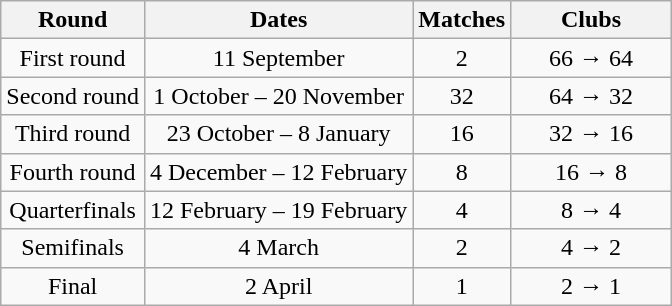<table class="wikitable">
<tr>
<th>Round</th>
<th>Dates</th>
<th>Matches</th>
<th width=100>Clubs</th>
</tr>
<tr align=center>
<td>First round</td>
<td>11 September</td>
<td>2</td>
<td>66 → 64</td>
</tr>
<tr align=center>
<td>Second round</td>
<td>1 October – 20 November</td>
<td>32</td>
<td>64 → 32</td>
</tr>
<tr align=center>
<td>Third round</td>
<td>23 October – 8 January</td>
<td>16</td>
<td>32 → 16</td>
</tr>
<tr align=center>
<td>Fourth round</td>
<td>4 December – 12 February</td>
<td>8</td>
<td>16 → 8</td>
</tr>
<tr align=center>
<td>Quarterfinals</td>
<td>12 February – 19 February</td>
<td>4</td>
<td>8 → 4</td>
</tr>
<tr align=center>
<td>Semifinals</td>
<td>4 March</td>
<td>2</td>
<td>4 → 2</td>
</tr>
<tr align=center>
<td>Final</td>
<td>2 April</td>
<td>1</td>
<td>2 → 1</td>
</tr>
</table>
